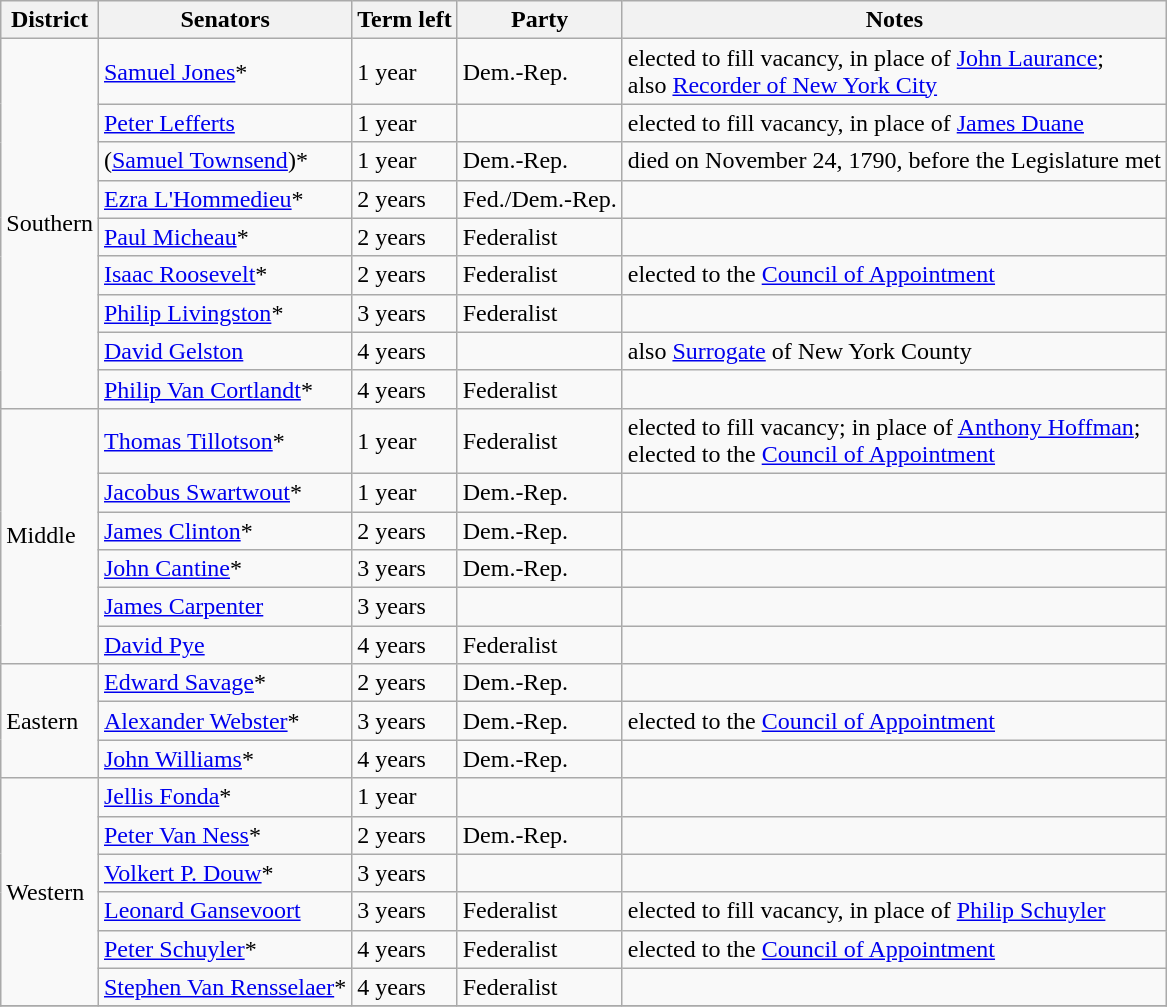<table class=wikitable>
<tr>
<th>District</th>
<th>Senators</th>
<th>Term left</th>
<th>Party</th>
<th>Notes</th>
</tr>
<tr>
<td rowspan="9">Southern</td>
<td><a href='#'>Samuel Jones</a>*</td>
<td>1 year</td>
<td>Dem.-Rep.</td>
<td>elected to fill vacancy, in place of <a href='#'>John Laurance</a>; <br>also <a href='#'>Recorder of New York City</a></td>
</tr>
<tr>
<td><a href='#'>Peter Lefferts</a></td>
<td>1 year</td>
<td></td>
<td>elected to fill vacancy, in place of <a href='#'>James Duane</a></td>
</tr>
<tr>
<td>(<a href='#'>Samuel Townsend</a>)*</td>
<td>1 year</td>
<td>Dem.-Rep.</td>
<td>died on November 24, 1790, before the Legislature met</td>
</tr>
<tr>
<td><a href='#'>Ezra L'Hommedieu</a>*</td>
<td>2 years</td>
<td>Fed./Dem.-Rep.</td>
<td></td>
</tr>
<tr>
<td><a href='#'>Paul Micheau</a>*</td>
<td>2 years</td>
<td>Federalist</td>
<td></td>
</tr>
<tr>
<td><a href='#'>Isaac Roosevelt</a>*</td>
<td>2 years</td>
<td>Federalist</td>
<td>elected to the <a href='#'>Council of Appointment</a></td>
</tr>
<tr>
<td><a href='#'>Philip Livingston</a>*</td>
<td>3 years</td>
<td>Federalist</td>
<td></td>
</tr>
<tr>
<td><a href='#'>David Gelston</a></td>
<td>4 years</td>
<td></td>
<td>also <a href='#'>Surrogate</a> of New York County</td>
</tr>
<tr>
<td><a href='#'>Philip Van Cortlandt</a>*</td>
<td>4 years</td>
<td>Federalist</td>
<td></td>
</tr>
<tr>
<td rowspan="6">Middle</td>
<td><a href='#'>Thomas Tillotson</a>*</td>
<td>1 year</td>
<td>Federalist</td>
<td>elected to fill vacancy; in place of <a href='#'>Anthony Hoffman</a>; <br>elected to the <a href='#'>Council of Appointment</a></td>
</tr>
<tr>
<td><a href='#'>Jacobus Swartwout</a>*</td>
<td>1 year</td>
<td>Dem.-Rep.</td>
<td></td>
</tr>
<tr>
<td><a href='#'>James Clinton</a>*</td>
<td>2 years</td>
<td>Dem.-Rep.</td>
<td></td>
</tr>
<tr>
<td><a href='#'>John Cantine</a>*</td>
<td>3 years</td>
<td>Dem.-Rep.</td>
<td></td>
</tr>
<tr>
<td><a href='#'>James Carpenter</a></td>
<td>3 years</td>
<td></td>
<td></td>
</tr>
<tr>
<td><a href='#'>David Pye</a></td>
<td>4 years</td>
<td>Federalist</td>
<td></td>
</tr>
<tr>
<td rowspan="3">Eastern</td>
<td><a href='#'>Edward Savage</a>*</td>
<td>2 years</td>
<td>Dem.-Rep.</td>
<td></td>
</tr>
<tr>
<td><a href='#'>Alexander Webster</a>*</td>
<td>3 years</td>
<td>Dem.-Rep.</td>
<td>elected to the <a href='#'>Council of Appointment</a></td>
</tr>
<tr>
<td><a href='#'>John Williams</a>*</td>
<td>4 years</td>
<td>Dem.-Rep.</td>
<td></td>
</tr>
<tr>
<td rowspan="6">Western</td>
<td><a href='#'>Jellis Fonda</a>*</td>
<td>1 year</td>
<td></td>
<td></td>
</tr>
<tr>
<td><a href='#'>Peter Van Ness</a>*</td>
<td>2 years</td>
<td>Dem.-Rep.</td>
<td></td>
</tr>
<tr>
<td><a href='#'>Volkert P. Douw</a>*</td>
<td>3 years</td>
<td></td>
<td></td>
</tr>
<tr>
<td><a href='#'>Leonard Gansevoort</a></td>
<td>3 years</td>
<td>Federalist</td>
<td>elected to fill vacancy, in place of <a href='#'>Philip Schuyler</a></td>
</tr>
<tr>
<td><a href='#'>Peter Schuyler</a>*</td>
<td>4 years</td>
<td>Federalist</td>
<td>elected to the <a href='#'>Council of Appointment</a></td>
</tr>
<tr>
<td><a href='#'>Stephen Van Rensselaer</a>*</td>
<td>4 years</td>
<td>Federalist</td>
<td></td>
</tr>
<tr>
</tr>
</table>
